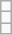<table class="wikitable">
<tr>
<td></td>
</tr>
<tr>
<td></td>
</tr>
<tr>
<td></td>
</tr>
</table>
